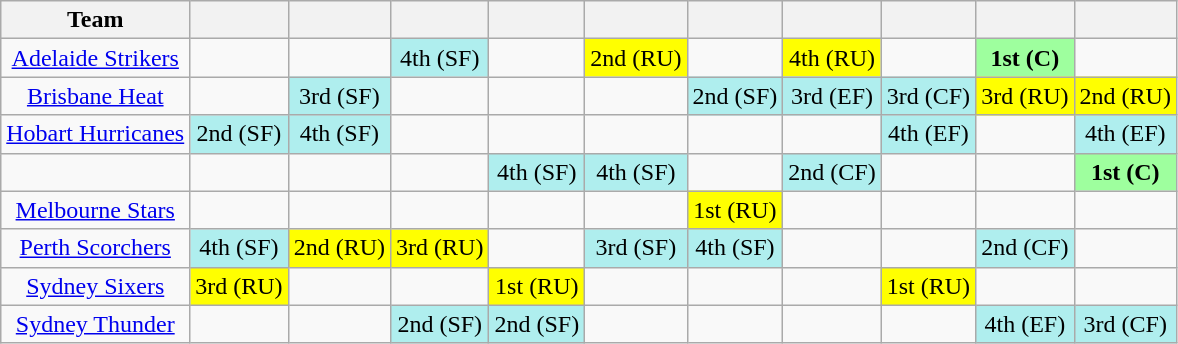<table class="wikitable sortable" style="text-align: center;">
<tr>
<th>Team</th>
<th></th>
<th></th>
<th></th>
<th></th>
<th></th>
<th></th>
<th></th>
<th></th>
<th></th>
<th></th>
</tr>
<tr>
<td style="align:center;"><a href='#'>Adelaide Strikers</a></td>
<td></td>
<td></td>
<td style="background:#afeeee;">4th (SF)</td>
<td></td>
<td style="background:yellow;">2nd (RU)</td>
<td></td>
<td style="background:yellow;">4th (RU)</td>
<td></td>
<td bgcolor="9EFF9E"><strong>1st (C)</strong></td>
<td></td>
</tr>
<tr>
<td style="align:center;"><a href='#'>Brisbane Heat</a></td>
<td></td>
<td style="background:#afeeee;">3rd (SF)</td>
<td></td>
<td></td>
<td></td>
<td style="background:#afeeee;">2nd (SF)</td>
<td style="background:#afeeee;">3rd (EF)</td>
<td style="background:#afeeee;">3rd (CF)</td>
<td bgcolor="yellow">3rd (RU)</td>
<td bgcolor="yellow">2nd (RU)</td>
</tr>
<tr>
<td style="align:center;"><a href='#'>Hobart Hurricanes</a></td>
<td style="background:#afeeee;">2nd (SF)</td>
<td style="background:#afeeee;">4th (SF)</td>
<td></td>
<td></td>
<td></td>
<td></td>
<td></td>
<td style="background:#afeeee;">4th (EF)</td>
<td></td>
<td style="background:#afeeee;">4th (EF)</td>
</tr>
<tr>
<td style="align:center;"></td>
<td></td>
<td></td>
<td></td>
<td style="background:#afeeee;">4th (SF)</td>
<td style="background:#afeeee;">4th (SF)</td>
<td></td>
<td style="background:#afeeee;">2nd (CF)</td>
<td></td>
<td></td>
<td bgcolor="9EFF9E"><strong>1st (C)</strong></td>
</tr>
<tr>
<td style="align:center;"><a href='#'>Melbourne Stars</a></td>
<td></td>
<td></td>
<td></td>
<td></td>
<td></td>
<td style="background:yellow;">1st (RU)</td>
<td></td>
<td></td>
<td></td>
<td></td>
</tr>
<tr>
<td style="align:center;"><a href='#'>Perth Scorchers</a></td>
<td style="background:#afeeee;">4th (SF)</td>
<td style="background:yellow;">2nd (RU)</td>
<td style="background:yellow;;">3rd (RU)</td>
<td></td>
<td style="background:#afeeee;">3rd (SF)</td>
<td style="background:#afeeee;">4th (SF)</td>
<td></td>
<td></td>
<td style="background:#afeeee;">2nd (CF)</td>
<td></td>
</tr>
<tr>
<td style="align:center;"><a href='#'>Sydney Sixers</a></td>
<td style="background:yellow;">3rd (RU)</td>
<td></td>
<td></td>
<td style="background:yellow;">1st (RU)</td>
<td></td>
<td></td>
<td></td>
<td style="background:yellow;">1st (RU)</td>
<td></td>
<td></td>
</tr>
<tr>
<td style="align:center;"><a href='#'>Sydney Thunder</a></td>
<td></td>
<td></td>
<td style="background:#afeeee;">2nd (SF)</td>
<td style="background:#afeeee;">2nd (SF)</td>
<td></td>
<td></td>
<td></td>
<td></td>
<td style="background:#afeeee;">4th (EF)</td>
<td style="background:#afeeee;">3rd (CF)</td>
</tr>
</table>
